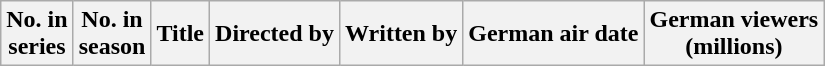<table class="wikitable">
<tr>
<th>No. in<br>series</th>
<th>No. in<br>season</th>
<th>Title</th>
<th>Directed by</th>
<th>Written by</th>
<th>German air date</th>
<th>German viewers<br>(millions)<br>



</th>
</tr>
</table>
